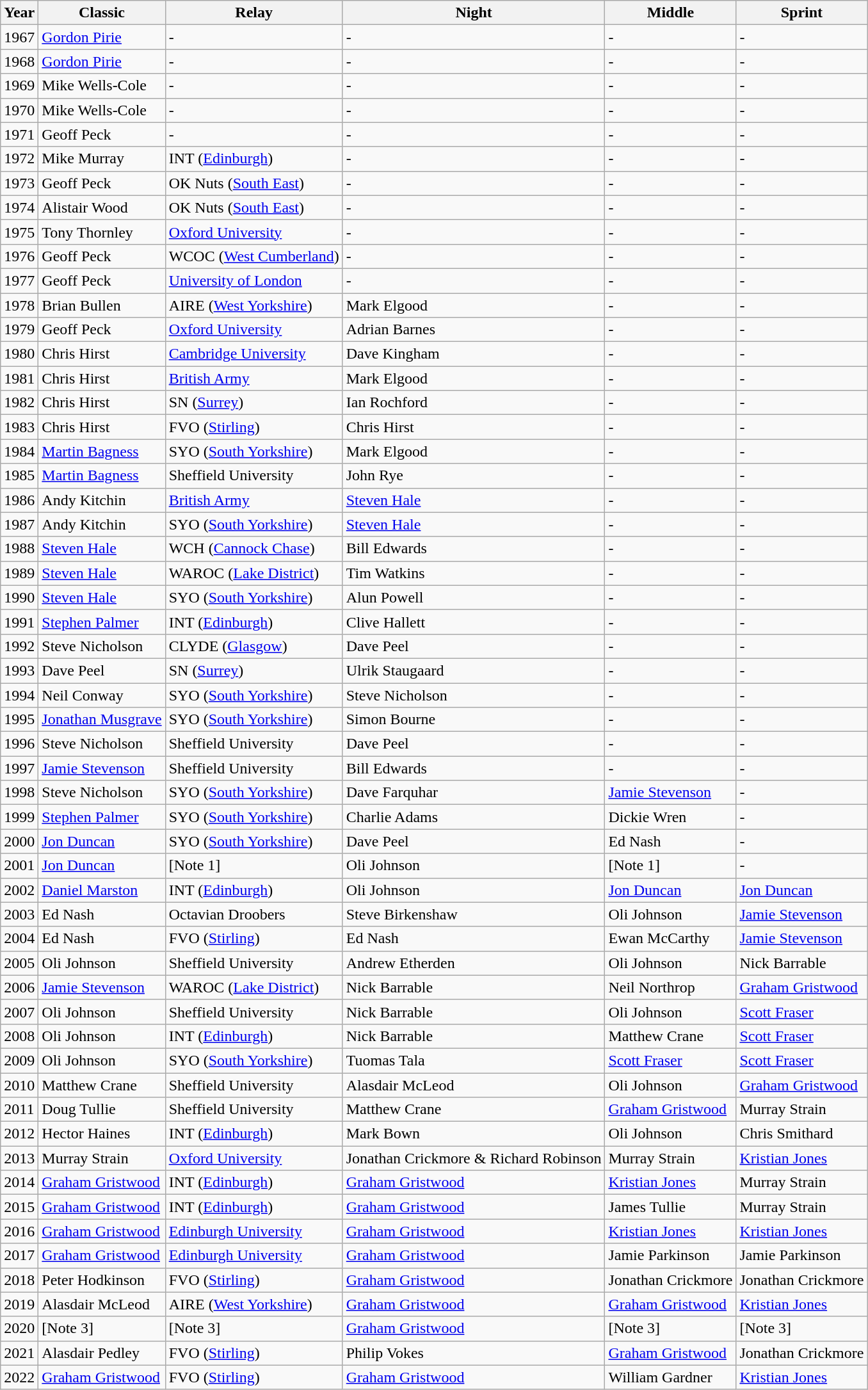<table class=wikitable>
<tr valign=top>
<th>Year</th>
<th>Classic</th>
<th>Relay</th>
<th>Night</th>
<th>Middle</th>
<th>Sprint</th>
</tr>
<tr valign=top>
<td>1967</td>
<td><a href='#'>Gordon Pirie</a></td>
<td>-</td>
<td>-</td>
<td>-</td>
<td>-</td>
</tr>
<tr valign=top>
<td>1968</td>
<td><a href='#'>Gordon Pirie</a></td>
<td>-</td>
<td>-</td>
<td>-</td>
<td>-</td>
</tr>
<tr valign=top>
<td>1969</td>
<td>Mike Wells-Cole</td>
<td>-</td>
<td>-</td>
<td>-</td>
<td>-</td>
</tr>
<tr valign=top>
<td>1970</td>
<td>Mike Wells-Cole</td>
<td>-</td>
<td>-</td>
<td>-</td>
<td>-</td>
</tr>
<tr valign=top>
<td>1971</td>
<td>Geoff Peck</td>
<td>-</td>
<td>-</td>
<td>-</td>
<td>-</td>
</tr>
<tr valign=top>
<td>1972</td>
<td>Mike Murray</td>
<td>INT (<a href='#'>Edinburgh</a>)</td>
<td>-</td>
<td>-</td>
<td>-</td>
</tr>
<tr valign=top>
<td>1973</td>
<td>Geoff Peck</td>
<td>OK Nuts (<a href='#'>South East</a>)</td>
<td>-</td>
<td>-</td>
<td>-</td>
</tr>
<tr valign=top>
<td>1974</td>
<td>Alistair Wood</td>
<td>OK Nuts (<a href='#'>South East</a>)</td>
<td>-</td>
<td>-</td>
<td>-</td>
</tr>
<tr valign=top>
<td>1975</td>
<td>Tony Thornley</td>
<td><a href='#'>Oxford University</a></td>
<td>-</td>
<td>-</td>
<td>-</td>
</tr>
<tr valign=top>
<td>1976</td>
<td>Geoff Peck</td>
<td>WCOC (<a href='#'>West Cumberland</a>)</td>
<td>-</td>
<td>-</td>
<td>-</td>
</tr>
<tr valign=top>
<td>1977</td>
<td>Geoff Peck</td>
<td><a href='#'>University of London</a></td>
<td>-</td>
<td>-</td>
<td>-</td>
</tr>
<tr valign=top>
<td>1978</td>
<td>Brian Bullen</td>
<td>AIRE (<a href='#'>West Yorkshire</a>)</td>
<td>Mark Elgood</td>
<td>-</td>
<td>-</td>
</tr>
<tr valign=top>
<td>1979</td>
<td>Geoff Peck</td>
<td><a href='#'>Oxford University</a></td>
<td>Adrian Barnes</td>
<td>-</td>
<td>-</td>
</tr>
<tr valign=top>
<td>1980</td>
<td>Chris Hirst</td>
<td><a href='#'>Cambridge University</a></td>
<td>Dave Kingham</td>
<td>-</td>
<td>-</td>
</tr>
<tr valign=top>
<td>1981</td>
<td>Chris Hirst</td>
<td><a href='#'>British Army</a></td>
<td>Mark Elgood</td>
<td>-</td>
<td>-</td>
</tr>
<tr valign=top>
<td>1982</td>
<td>Chris Hirst</td>
<td>SN (<a href='#'>Surrey</a>)</td>
<td>Ian Rochford</td>
<td>-</td>
<td>-</td>
</tr>
<tr valign=top>
<td>1983</td>
<td>Chris Hirst</td>
<td>FVO (<a href='#'>Stirling</a>)</td>
<td>Chris Hirst</td>
<td>-</td>
<td>-</td>
</tr>
<tr valign=top>
<td>1984</td>
<td><a href='#'>Martin Bagness</a></td>
<td>SYO (<a href='#'>South Yorkshire</a>)</td>
<td>Mark Elgood</td>
<td>-</td>
<td>-</td>
</tr>
<tr valign=top>
<td>1985</td>
<td><a href='#'>Martin Bagness</a></td>
<td>Sheffield University</td>
<td>John Rye</td>
<td>-</td>
<td>-</td>
</tr>
<tr valign=top>
<td>1986</td>
<td>Andy Kitchin</td>
<td><a href='#'>British Army</a></td>
<td><a href='#'>Steven Hale</a></td>
<td>-</td>
<td>-</td>
</tr>
<tr valign=top>
<td>1987</td>
<td>Andy Kitchin</td>
<td>SYO (<a href='#'>South Yorkshire</a>)</td>
<td><a href='#'>Steven Hale</a></td>
<td>-</td>
<td>-</td>
</tr>
<tr valign=top>
<td>1988</td>
<td><a href='#'>Steven Hale</a></td>
<td>WCH (<a href='#'>Cannock Chase</a>)</td>
<td>Bill Edwards</td>
<td>-</td>
<td>-</td>
</tr>
<tr valign=top>
<td>1989</td>
<td><a href='#'>Steven Hale</a></td>
<td>WAROC (<a href='#'>Lake District</a>)</td>
<td>Tim Watkins</td>
<td>-</td>
<td>-</td>
</tr>
<tr valign=top>
<td>1990</td>
<td><a href='#'>Steven Hale</a></td>
<td>SYO (<a href='#'>South Yorkshire</a>)</td>
<td>Alun Powell</td>
<td>-</td>
<td>-</td>
</tr>
<tr valign=top>
<td>1991</td>
<td><a href='#'>Stephen Palmer</a></td>
<td>INT (<a href='#'>Edinburgh</a>)</td>
<td>Clive Hallett</td>
<td>-</td>
<td>-</td>
</tr>
<tr valign=top>
<td>1992</td>
<td>Steve Nicholson</td>
<td>CLYDE (<a href='#'>Glasgow</a>)</td>
<td>Dave Peel</td>
<td>-</td>
<td>-</td>
</tr>
<tr valign=top>
<td>1993</td>
<td>Dave Peel</td>
<td>SN (<a href='#'>Surrey</a>)</td>
<td>Ulrik Staugaard</td>
<td>-</td>
<td>-</td>
</tr>
<tr valign=top>
<td>1994</td>
<td>Neil Conway</td>
<td>SYO (<a href='#'>South Yorkshire</a>)</td>
<td>Steve Nicholson</td>
<td>-</td>
<td>-</td>
</tr>
<tr valign=top>
<td>1995</td>
<td><a href='#'>Jonathan Musgrave</a></td>
<td>SYO (<a href='#'>South Yorkshire</a>)</td>
<td>Simon Bourne</td>
<td>-</td>
<td>-</td>
</tr>
<tr valign=top>
<td>1996</td>
<td>Steve Nicholson</td>
<td>Sheffield University</td>
<td>Dave Peel</td>
<td>-</td>
<td>-</td>
</tr>
<tr valign=top>
<td>1997</td>
<td><a href='#'>Jamie Stevenson</a></td>
<td>Sheffield University</td>
<td>Bill Edwards</td>
<td>-</td>
<td>-</td>
</tr>
<tr valign=top>
<td>1998</td>
<td>Steve Nicholson</td>
<td>SYO (<a href='#'>South Yorkshire</a>)</td>
<td>Dave Farquhar</td>
<td><a href='#'>Jamie Stevenson</a></td>
<td>-</td>
</tr>
<tr valign=top>
<td>1999</td>
<td><a href='#'>Stephen Palmer</a></td>
<td>SYO (<a href='#'>South Yorkshire</a>)</td>
<td>Charlie Adams</td>
<td>Dickie Wren</td>
<td>-</td>
</tr>
<tr valign=top>
<td>2000</td>
<td><a href='#'>Jon Duncan</a></td>
<td>SYO (<a href='#'>South Yorkshire</a>)</td>
<td>Dave Peel</td>
<td>Ed Nash</td>
<td>-</td>
</tr>
<tr valign=top>
<td>2001</td>
<td><a href='#'>Jon Duncan</a></td>
<td>[Note 1]</td>
<td>Oli Johnson</td>
<td>[Note 1]</td>
<td>-</td>
</tr>
<tr valign=top>
<td>2002</td>
<td><a href='#'>Daniel Marston</a></td>
<td>INT (<a href='#'>Edinburgh</a>)</td>
<td>Oli Johnson</td>
<td><a href='#'>Jon Duncan</a></td>
<td><a href='#'>Jon Duncan</a></td>
</tr>
<tr valign=top>
<td>2003</td>
<td>Ed Nash</td>
<td>Octavian Droobers</td>
<td>Steve Birkenshaw</td>
<td>Oli Johnson</td>
<td><a href='#'>Jamie Stevenson</a></td>
</tr>
<tr valign=top>
<td>2004</td>
<td>Ed Nash</td>
<td>FVO (<a href='#'>Stirling</a>)</td>
<td>Ed Nash</td>
<td>Ewan McCarthy</td>
<td><a href='#'>Jamie Stevenson</a></td>
</tr>
<tr valign=top>
<td>2005</td>
<td>Oli Johnson</td>
<td>Sheffield University</td>
<td>Andrew Etherden</td>
<td>Oli Johnson</td>
<td>Nick Barrable</td>
</tr>
<tr valign=top>
<td>2006</td>
<td><a href='#'>Jamie Stevenson</a></td>
<td>WAROC (<a href='#'>Lake District</a>)</td>
<td>Nick Barrable</td>
<td>Neil Northrop</td>
<td><a href='#'>Graham Gristwood</a></td>
</tr>
<tr valign=top>
<td>2007</td>
<td>Oli Johnson</td>
<td>Sheffield University</td>
<td>Nick Barrable</td>
<td>Oli Johnson</td>
<td><a href='#'>Scott Fraser</a></td>
</tr>
<tr valign=top>
<td>2008</td>
<td>Oli Johnson</td>
<td>INT (<a href='#'>Edinburgh</a>)</td>
<td>Nick Barrable</td>
<td>Matthew Crane</td>
<td><a href='#'>Scott Fraser</a></td>
</tr>
<tr valign=top>
<td>2009</td>
<td>Oli Johnson</td>
<td>SYO (<a href='#'>South Yorkshire</a>)</td>
<td>Tuomas Tala</td>
<td><a href='#'>Scott Fraser</a></td>
<td><a href='#'>Scott Fraser</a></td>
</tr>
<tr valign=top>
<td>2010</td>
<td>Matthew Crane</td>
<td>Sheffield University</td>
<td>Alasdair McLeod</td>
<td>Oli Johnson</td>
<td><a href='#'>Graham Gristwood</a></td>
</tr>
<tr valign=top>
<td>2011</td>
<td>Doug Tullie</td>
<td>Sheffield University</td>
<td>Matthew Crane</td>
<td><a href='#'>Graham Gristwood</a></td>
<td>Murray Strain</td>
</tr>
<tr valign=top>
<td>2012</td>
<td>Hector Haines</td>
<td>INT (<a href='#'>Edinburgh</a>)</td>
<td>Mark Bown</td>
<td>Oli Johnson</td>
<td>Chris Smithard</td>
</tr>
<tr valign=top>
<td>2013</td>
<td>Murray Strain</td>
<td><a href='#'>Oxford University</a></td>
<td>Jonathan Crickmore & Richard Robinson</td>
<td>Murray Strain</td>
<td><a href='#'>Kristian Jones</a></td>
</tr>
<tr valign=top>
<td>2014</td>
<td><a href='#'>Graham Gristwood</a></td>
<td>INT (<a href='#'>Edinburgh</a>)</td>
<td><a href='#'>Graham Gristwood</a></td>
<td><a href='#'>Kristian Jones</a></td>
<td>Murray Strain</td>
</tr>
<tr valign=top>
<td>2015</td>
<td><a href='#'>Graham Gristwood</a></td>
<td>INT (<a href='#'>Edinburgh</a>)</td>
<td><a href='#'>Graham Gristwood</a></td>
<td>James Tullie</td>
<td>Murray Strain</td>
</tr>
<tr valign=top>
<td>2016</td>
<td><a href='#'>Graham Gristwood</a></td>
<td><a href='#'>Edinburgh University</a></td>
<td><a href='#'>Graham Gristwood</a></td>
<td><a href='#'>Kristian Jones</a></td>
<td><a href='#'>Kristian Jones</a></td>
</tr>
<tr valign=top>
<td>2017</td>
<td><a href='#'>Graham Gristwood</a></td>
<td><a href='#'>Edinburgh University</a></td>
<td><a href='#'>Graham Gristwood</a></td>
<td>Jamie Parkinson</td>
<td>Jamie Parkinson</td>
</tr>
<tr valign=top>
<td>2018</td>
<td>Peter Hodkinson</td>
<td>FVO (<a href='#'>Stirling</a>)</td>
<td><a href='#'>Graham Gristwood</a></td>
<td>Jonathan Crickmore</td>
<td>Jonathan Crickmore</td>
</tr>
<tr valign=top>
<td>2019</td>
<td>Alasdair McLeod</td>
<td>AIRE (<a href='#'>West Yorkshire</a>)</td>
<td><a href='#'>Graham Gristwood</a></td>
<td><a href='#'>Graham Gristwood</a></td>
<td><a href='#'>Kristian Jones</a></td>
</tr>
<tr valign=top>
<td>2020</td>
<td>[Note 3]</td>
<td>[Note 3]</td>
<td><a href='#'>Graham Gristwood</a></td>
<td>[Note 3]</td>
<td>[Note 3]</td>
</tr>
<tr valign=top>
<td>2021</td>
<td>Alasdair Pedley</td>
<td>FVO (<a href='#'>Stirling</a>)</td>
<td>Philip Vokes</td>
<td><a href='#'>Graham Gristwood</a></td>
<td>Jonathan Crickmore</td>
</tr>
<tr valign=top>
<td>2022</td>
<td><a href='#'>Graham Gristwood</a></td>
<td>FVO (<a href='#'>Stirling</a>)</td>
<td><a href='#'>Graham Gristwood</a></td>
<td>William Gardner</td>
<td><a href='#'>Kristian Jones</a></td>
</tr>
</table>
